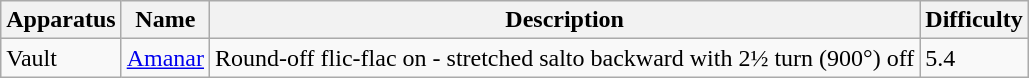<table class="wikitable">
<tr>
<th>Apparatus</th>
<th>Name</th>
<th>Description</th>
<th>Difficulty</th>
</tr>
<tr>
<td>Vault</td>
<td><a href='#'>Amanar</a></td>
<td>Round-off flic-flac on - stretched salto backward with 2½ turn (900°) off</td>
<td>5.4</td>
</tr>
</table>
